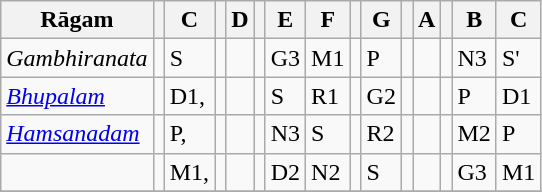<table class="wikitable">
<tr>
<th>Rāgam</th>
<th></th>
<th>C</th>
<th></th>
<th>D</th>
<th></th>
<th>E</th>
<th>F</th>
<th></th>
<th>G</th>
<th></th>
<th>A</th>
<th></th>
<th>B</th>
<th>C</th>
</tr>
<tr>
<td><em>Gambhiranata</em></td>
<td></td>
<td>S</td>
<td></td>
<td></td>
<td></td>
<td>G3</td>
<td>M1</td>
<td></td>
<td>P</td>
<td></td>
<td></td>
<td></td>
<td>N3</td>
<td>S'</td>
</tr>
<tr>
<td><em><a href='#'>Bhupalam</a></em></td>
<td></td>
<td>D1,</td>
<td></td>
<td></td>
<td></td>
<td>S</td>
<td>R1</td>
<td></td>
<td>G2</td>
<td></td>
<td></td>
<td></td>
<td>P</td>
<td>D1</td>
</tr>
<tr>
<td><em><a href='#'>Hamsanadam</a></em></td>
<td></td>
<td>P,</td>
<td></td>
<td></td>
<td></td>
<td>N3</td>
<td>S</td>
<td></td>
<td>R2</td>
<td></td>
<td></td>
<td></td>
<td>M2</td>
<td>P</td>
</tr>
<tr>
<td></td>
<td></td>
<td>M1,</td>
<td></td>
<td></td>
<td></td>
<td>D2</td>
<td>N2</td>
<td></td>
<td>S</td>
<td></td>
<td></td>
<td></td>
<td>G3</td>
<td>M1</td>
</tr>
<tr>
</tr>
</table>
